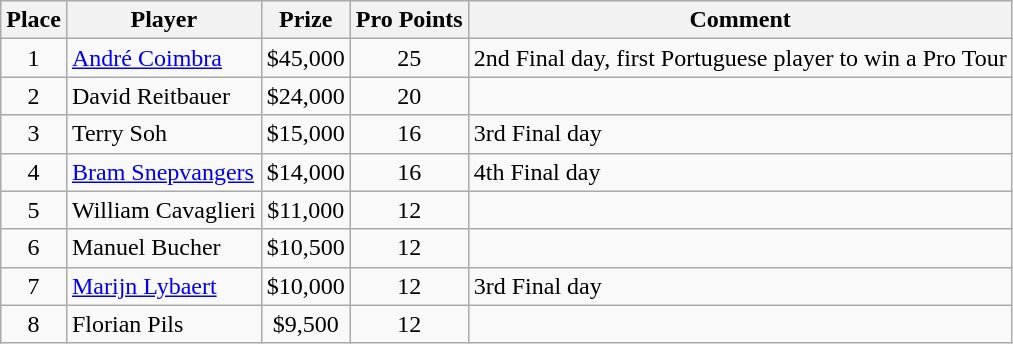<table class="wikitable">
<tr>
<th>Place</th>
<th>Player</th>
<th>Prize</th>
<th>Pro Points</th>
<th>Comment</th>
</tr>
<tr>
<td align=center>1</td>
<td> <a href='#'>André Coimbra</a></td>
<td align=center>$45,000</td>
<td align=center>25</td>
<td>2nd Final day, first Portuguese player to win a Pro Tour</td>
</tr>
<tr>
<td align=center>2</td>
<td> David Reitbauer</td>
<td align=center>$24,000</td>
<td align=center>20</td>
<td></td>
</tr>
<tr>
<td align=center>3</td>
<td> Terry Soh</td>
<td align=center>$15,000</td>
<td align=center>16</td>
<td>3rd Final day</td>
</tr>
<tr>
<td align=center>4</td>
<td> <a href='#'>Bram Snepvangers</a></td>
<td align=center>$14,000</td>
<td align=center>16</td>
<td>4th Final day</td>
</tr>
<tr>
<td align=center>5</td>
<td> William Cavaglieri</td>
<td align=center>$11,000</td>
<td align=center>12</td>
<td></td>
</tr>
<tr>
<td align=center>6</td>
<td> Manuel Bucher</td>
<td align=center>$10,500</td>
<td align=center>12</td>
<td></td>
</tr>
<tr>
<td align=center>7</td>
<td> <a href='#'>Marijn Lybaert</a></td>
<td align=center>$10,000</td>
<td align=center>12</td>
<td>3rd Final day</td>
</tr>
<tr>
<td align=center>8</td>
<td> Florian Pils</td>
<td align=center>$9,500</td>
<td align=center>12</td>
<td></td>
</tr>
</table>
